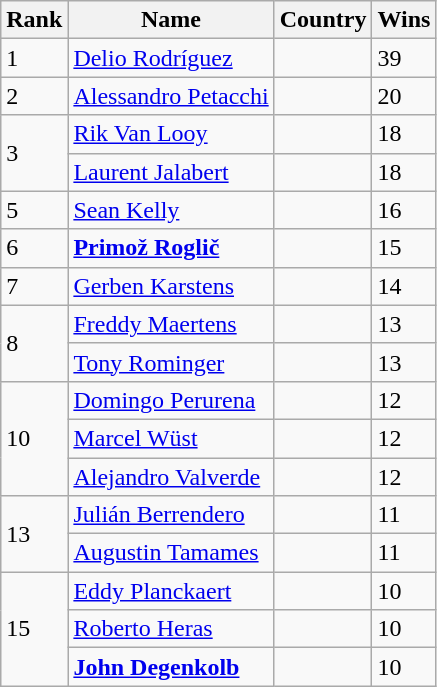<table class="wikitable">
<tr>
<th>Rank</th>
<th>Name</th>
<th>Country</th>
<th>Wins</th>
</tr>
<tr>
<td>1</td>
<td><a href='#'>Delio Rodríguez</a></td>
<td></td>
<td>39</td>
</tr>
<tr>
<td>2</td>
<td><a href='#'>Alessandro Petacchi</a></td>
<td></td>
<td>20</td>
</tr>
<tr>
<td rowspan=2>3</td>
<td><a href='#'>Rik Van Looy</a></td>
<td></td>
<td>18</td>
</tr>
<tr>
<td><a href='#'>Laurent Jalabert</a></td>
<td></td>
<td>18</td>
</tr>
<tr>
<td>5</td>
<td><a href='#'>Sean Kelly</a></td>
<td></td>
<td>16</td>
</tr>
<tr>
<td>6</td>
<td><strong><a href='#'>Primož Roglič</a></strong></td>
<td></td>
<td>15</td>
</tr>
<tr>
<td>7</td>
<td><a href='#'>Gerben Karstens</a></td>
<td></td>
<td>14</td>
</tr>
<tr>
<td rowspan=2>8</td>
<td><a href='#'>Freddy Maertens</a></td>
<td></td>
<td>13</td>
</tr>
<tr>
<td><a href='#'>Tony Rominger</a></td>
<td></td>
<td>13</td>
</tr>
<tr>
<td rowspan=3>10</td>
<td><a href='#'>Domingo Perurena</a></td>
<td></td>
<td>12</td>
</tr>
<tr>
<td><a href='#'>Marcel Wüst</a></td>
<td></td>
<td>12</td>
</tr>
<tr>
<td><a href='#'>Alejandro Valverde</a></td>
<td></td>
<td>12</td>
</tr>
<tr>
<td rowspan=2>13</td>
<td><a href='#'>Julián Berrendero</a></td>
<td></td>
<td>11</td>
</tr>
<tr>
<td><a href='#'>Augustin Tamames</a></td>
<td></td>
<td>11</td>
</tr>
<tr>
<td rowspan=3>15</td>
<td><a href='#'>Eddy Planckaert</a></td>
<td></td>
<td>10</td>
</tr>
<tr>
<td><a href='#'>Roberto Heras</a></td>
<td></td>
<td>10</td>
</tr>
<tr>
<td><strong><a href='#'>John Degenkolb</a></strong></td>
<td></td>
<td>10</td>
</tr>
</table>
